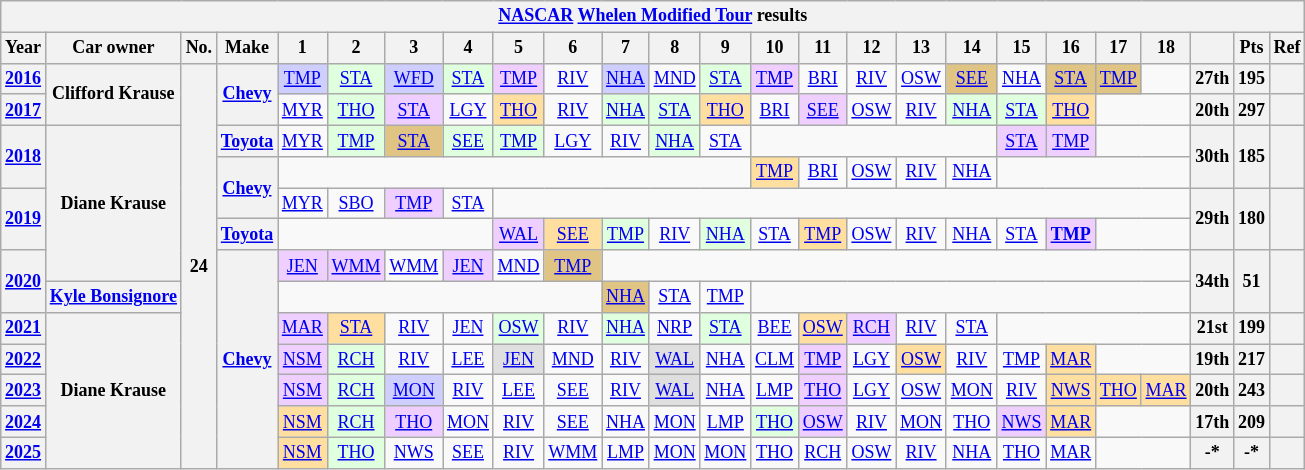<table class="wikitable" style="text-align:center; font-size:75%">
<tr>
<th colspan=38><a href='#'>NASCAR</a> <a href='#'>Whelen Modified Tour</a> results</th>
</tr>
<tr>
<th>Year</th>
<th>Car owner</th>
<th>No.</th>
<th>Make</th>
<th>1</th>
<th>2</th>
<th>3</th>
<th>4</th>
<th>5</th>
<th>6</th>
<th>7</th>
<th>8</th>
<th>9</th>
<th>10</th>
<th>11</th>
<th>12</th>
<th>13</th>
<th>14</th>
<th>15</th>
<th>16</th>
<th>17</th>
<th>18</th>
<th></th>
<th>Pts</th>
<th>Ref</th>
</tr>
<tr>
<th><a href='#'>2016</a></th>
<th rowspan=2>Clifford Krause</th>
<th rowspan=13>24</th>
<th rowspan=2><a href='#'>Chevy</a></th>
<td style="background:#CFCFFF;"><a href='#'>TMP</a><br></td>
<td style="background:#DFFFDF;"><a href='#'>STA</a><br></td>
<td style="background:#CFCFFF;"><a href='#'>WFD</a><br></td>
<td style="background:#DFFFDF;"><a href='#'>STA</a><br></td>
<td style="background:#EFCFFF;"><a href='#'>TMP</a><br></td>
<td><a href='#'>RIV</a></td>
<td style="background:#CFCFFF;"><a href='#'>NHA</a><br></td>
<td><a href='#'>MND</a></td>
<td style="background:#DFFFDF;"><a href='#'>STA</a><br></td>
<td style="background:#EFCFFF;"><a href='#'>TMP</a><br></td>
<td><a href='#'>BRI</a></td>
<td><a href='#'>RIV</a></td>
<td><a href='#'>OSW</a></td>
<td style="background:#DFC484;"><a href='#'>SEE</a><br></td>
<td><a href='#'>NHA</a></td>
<td style="background:#DFC484;"><a href='#'>STA</a><br></td>
<td style="background:#DFC484;"><a href='#'>TMP</a><br></td>
<td></td>
<th>27th</th>
<th>195</th>
<th></th>
</tr>
<tr>
<th><a href='#'>2017</a></th>
<td><a href='#'>MYR</a></td>
<td style="background:#DFFFDF;"><a href='#'>THO</a><br></td>
<td style="background:#EFCFFF;"><a href='#'>STA</a><br></td>
<td><a href='#'>LGY</a></td>
<td style="background:#FFDF9F;"><a href='#'>THO</a><br></td>
<td><a href='#'>RIV</a></td>
<td style="background:#DFFFDF;"><a href='#'>NHA</a><br></td>
<td style="background:#DFFFDF;"><a href='#'>STA</a><br></td>
<td style="background:#FFDF9F;"><a href='#'>THO</a><br></td>
<td><a href='#'>BRI</a></td>
<td style="background:#EFCFFF;"><a href='#'>SEE</a><br></td>
<td><a href='#'>OSW</a></td>
<td><a href='#'>RIV</a></td>
<td style="background:#DFFFDF;"><a href='#'>NHA</a><br></td>
<td style="background:#DFFFDF;"><a href='#'>STA</a><br></td>
<td style="background:#FFDF9F;"><a href='#'>THO</a><br></td>
<td colspan=2></td>
<th>20th</th>
<th>297</th>
<th></th>
</tr>
<tr>
<th rowspan=2><a href='#'>2018</a></th>
<th rowspan=5>Diane Krause</th>
<th><a href='#'>Toyota</a></th>
<td><a href='#'>MYR</a></td>
<td style="background:#DFFFDF;"><a href='#'>TMP</a><br></td>
<td style="background:#DFC484;"><a href='#'>STA</a><br></td>
<td style="background:#DFFFDF;"><a href='#'>SEE</a><br></td>
<td style="background:#DFFFDF;"><a href='#'>TMP</a><br></td>
<td><a href='#'>LGY</a></td>
<td><a href='#'>RIV</a></td>
<td style="background:#DFFFDF;"><a href='#'>NHA</a><br></td>
<td><a href='#'>STA</a></td>
<td colspan=5></td>
<td style="background:#EFCFFF;"><a href='#'>STA</a><br></td>
<td style="background:#EFCFFF;"><a href='#'>TMP</a><br></td>
<td colspan=2></td>
<th rowspan=2>30th</th>
<th rowspan=2>185</th>
<th rowspan=2></th>
</tr>
<tr>
<th rowspan=2><a href='#'>Chevy</a></th>
<td colspan=9></td>
<td style="background:#FFDF9F;"><a href='#'>TMP</a><br></td>
<td><a href='#'>BRI</a></td>
<td><a href='#'>OSW</a></td>
<td><a href='#'>RIV</a></td>
<td><a href='#'>NHA</a></td>
<td colspan=4></td>
</tr>
<tr>
<th rowspan=2><a href='#'>2019</a></th>
<td><a href='#'>MYR</a></td>
<td><a href='#'>SBO</a></td>
<td style="background:#EFCFFF;"><a href='#'>TMP</a><br></td>
<td><a href='#'>STA</a></td>
<td colspan=14></td>
<th rowspan=2>29th</th>
<th rowspan=2>180</th>
<th rowspan=2></th>
</tr>
<tr>
<th><a href='#'>Toyota</a></th>
<td colspan=4></td>
<td style="background:#EFCFFF;"><a href='#'>WAL</a><br></td>
<td style="background:#FFDF9F;"><a href='#'>SEE</a><br></td>
<td style="background:#DFFFDF;"><a href='#'>TMP</a><br></td>
<td><a href='#'>RIV</a></td>
<td style="background:#DFFFDF;"><a href='#'>NHA</a><br></td>
<td><a href='#'>STA</a></td>
<td style="background:#FFDF9F;"><a href='#'>TMP</a><br></td>
<td><a href='#'>OSW</a></td>
<td><a href='#'>RIV</a></td>
<td><a href='#'>NHA</a></td>
<td><a href='#'>STA</a></td>
<td style="background:#EFCFFF;"><strong><a href='#'>TMP</a></strong><br></td>
<td colspan=2></td>
</tr>
<tr>
<th rowspan=2><a href='#'>2020</a></th>
<th rowspan=7><a href='#'>Chevy</a></th>
<td style="background:#EFCFFF;"><a href='#'>JEN</a><br></td>
<td style="background:#EFCFFF;"><a href='#'>WMM</a><br></td>
<td><a href='#'>WMM</a></td>
<td style="background:#EFCFFF;"><a href='#'>JEN</a><br></td>
<td><a href='#'>MND</a></td>
<td style="background:#DFC484;"><a href='#'>TMP</a><br></td>
<td colspan=12></td>
<th rowspan=2>34th</th>
<th rowspan=2>51</th>
<th rowspan=2></th>
</tr>
<tr>
<th><a href='#'>Kyle Bonsignore</a></th>
<td colspan=6></td>
<td style="background:#DFC484;"><a href='#'>NHA</a><br></td>
<td><a href='#'>STA</a></td>
<td><a href='#'>TMP</a></td>
<td colspan=9></td>
</tr>
<tr>
<th><a href='#'>2021</a></th>
<th rowspan=5>Diane Krause</th>
<td style="background:#EFCFFF;"><a href='#'>MAR</a><br></td>
<td style="background:#FFDF9F;"><a href='#'>STA</a><br></td>
<td><a href='#'>RIV</a></td>
<td><a href='#'>JEN</a></td>
<td style="background:#DFFFDF;"><a href='#'>OSW</a><br></td>
<td><a href='#'>RIV</a></td>
<td style="background:#DFFFDF;"><a href='#'>NHA</a><br></td>
<td><a href='#'>NRP</a></td>
<td style="background:#DFFFDF;"><a href='#'>STA</a><br></td>
<td><a href='#'>BEE</a></td>
<td style="background:#FFDF9F;"><a href='#'>OSW</a><br></td>
<td style="background:#EFCFFF;"><a href='#'>RCH</a><br></td>
<td><a href='#'>RIV</a></td>
<td><a href='#'>STA</a></td>
<td colspan=4></td>
<th>21st</th>
<th>199</th>
<th></th>
</tr>
<tr>
<th><a href='#'>2022</a></th>
<td style="background:#EFCFFF;"><a href='#'>NSM</a><br></td>
<td style="background:#DFFFDF;"><a href='#'>RCH</a><br></td>
<td><a href='#'>RIV</a></td>
<td><a href='#'>LEE</a></td>
<td style="background:#DFDFDF;"><a href='#'>JEN</a><br></td>
<td><a href='#'>MND</a></td>
<td><a href='#'>RIV</a></td>
<td style="background:#DFDFDF;"><a href='#'>WAL</a><br></td>
<td><a href='#'>NHA</a></td>
<td><a href='#'>CLM</a></td>
<td style="background:#EFCFFF;"><a href='#'>TMP</a><br></td>
<td><a href='#'>LGY</a></td>
<td style="background:#FFDF9F;"><a href='#'>OSW</a><br></td>
<td><a href='#'>RIV</a></td>
<td><a href='#'>TMP</a></td>
<td style="background:#FFDF9F;"><a href='#'>MAR</a><br></td>
<td colspan=2></td>
<th>19th</th>
<th>217</th>
<th></th>
</tr>
<tr>
<th><a href='#'>2023</a></th>
<td style="background:#EFCFFF;"><a href='#'>NSM</a><br></td>
<td style="background:#DFFFDF;"><a href='#'>RCH</a><br></td>
<td style="background:#CFCFFF;"><a href='#'>MON</a><br></td>
<td><a href='#'>RIV</a></td>
<td><a href='#'>LEE</a></td>
<td><a href='#'>SEE</a></td>
<td><a href='#'>RIV</a></td>
<td style="background:#DFDFDF;"><a href='#'>WAL</a><br></td>
<td><a href='#'>NHA</a></td>
<td><a href='#'>LMP</a></td>
<td style="background:#EFCFFF;"><a href='#'>THO</a><br></td>
<td><a href='#'>LGY</a></td>
<td><a href='#'>OSW</a></td>
<td><a href='#'>MON</a></td>
<td><a href='#'>RIV</a></td>
<td style="background:#FFDF9F;"><a href='#'>NWS</a><br></td>
<td style="background:#FFDF9F;"><a href='#'>THO</a><br></td>
<td style="background:#FFDF9F;"><a href='#'>MAR</a><br></td>
<th>20th</th>
<th>243</th>
<th></th>
</tr>
<tr>
<th><a href='#'>2024</a></th>
<td style="background:#FFDF9F;"><a href='#'>NSM</a><br></td>
<td style="background:#DFFFDF;"><a href='#'>RCH</a><br></td>
<td style="background:#EFCFFF;"><a href='#'>THO</a><br></td>
<td><a href='#'>MON</a></td>
<td><a href='#'>RIV</a></td>
<td><a href='#'>SEE</a></td>
<td><a href='#'>NHA</a></td>
<td><a href='#'>MON</a></td>
<td><a href='#'>LMP</a></td>
<td style="background:#DFFFDF;"><a href='#'>THO</a><br></td>
<td style="background:#EFCFFF;"><a href='#'>OSW</a><br></td>
<td><a href='#'>RIV</a></td>
<td><a href='#'>MON</a></td>
<td><a href='#'>THO</a></td>
<td style="background:#EFCFFF;"><a href='#'>NWS</a><br></td>
<td style="background:#FFDF9F;"><a href='#'>MAR</a><br></td>
<td colspan=2></td>
<th>17th</th>
<th>209</th>
<th></th>
</tr>
<tr>
<th><a href='#'>2025</a></th>
<td style="background:#FFDF9F;"><a href='#'>NSM</a><br></td>
<td style="background:#DFFFDF;"><a href='#'>THO</a><br></td>
<td><a href='#'>NWS</a></td>
<td><a href='#'>SEE</a></td>
<td><a href='#'>RIV</a></td>
<td><a href='#'>WMM</a></td>
<td><a href='#'>LMP</a></td>
<td><a href='#'>MON</a></td>
<td><a href='#'>MON</a></td>
<td><a href='#'>THO</a></td>
<td><a href='#'>RCH</a></td>
<td><a href='#'>OSW</a></td>
<td><a href='#'>RIV</a></td>
<td><a href='#'>NHA</a></td>
<td><a href='#'>THO</a></td>
<td><a href='#'>MAR</a></td>
<td colspan=2></td>
<th>-*</th>
<th>-*</th>
<th></th>
</tr>
</table>
